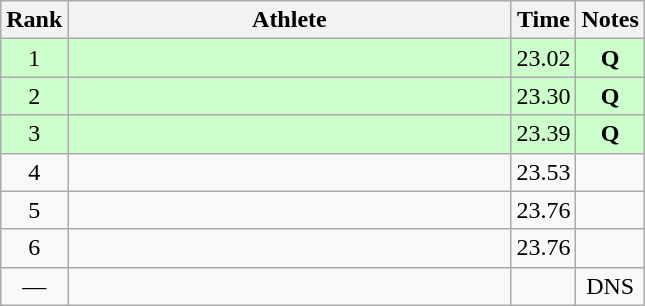<table class="wikitable" style="text-align:center">
<tr>
<th>Rank</th>
<th Style="width:18em">Athlete</th>
<th>Time</th>
<th>Notes</th>
</tr>
<tr style="background:#cfc">
<td>1</td>
<td align=left></td>
<td>23.02</td>
<td><strong>Q</strong></td>
</tr>
<tr style="background:#cfc">
<td>2</td>
<td align=left></td>
<td>23.30</td>
<td><strong>Q</strong></td>
</tr>
<tr style="background:#cfc">
<td>3</td>
<td align=left></td>
<td>23.39</td>
<td><strong>Q</strong></td>
</tr>
<tr>
<td>4</td>
<td align=left></td>
<td>23.53</td>
<td></td>
</tr>
<tr>
<td>5</td>
<td align=left></td>
<td>23.76</td>
<td></td>
</tr>
<tr>
<td>6</td>
<td align=left></td>
<td>23.76</td>
<td></td>
</tr>
<tr>
<td>—</td>
<td align=left></td>
<td></td>
<td>DNS</td>
</tr>
</table>
